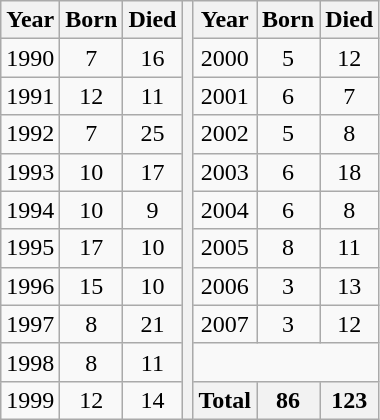<table class="wikitable" style="text-align:center;">
<tr>
<th>Year</th>
<th>Born</th>
<th>Died</th>
<th rowspan=11></th>
<th>Year</th>
<th>Born</th>
<th>Died</th>
</tr>
<tr>
<td>1990</td>
<td>7</td>
<td>16</td>
<td>2000</td>
<td>5</td>
<td>12</td>
</tr>
<tr>
<td>1991</td>
<td>12</td>
<td>11</td>
<td>2001</td>
<td>6</td>
<td>7</td>
</tr>
<tr>
<td>1992</td>
<td>7</td>
<td>25</td>
<td>2002</td>
<td>5</td>
<td>8</td>
</tr>
<tr>
<td>1993</td>
<td>10</td>
<td>17</td>
<td>2003</td>
<td>6</td>
<td>18</td>
</tr>
<tr>
<td>1994</td>
<td>10</td>
<td>9</td>
<td>2004</td>
<td>6</td>
<td>8</td>
</tr>
<tr>
<td>1995</td>
<td>17</td>
<td>10</td>
<td>2005</td>
<td>8</td>
<td>11</td>
</tr>
<tr>
<td>1996</td>
<td>15</td>
<td>10</td>
<td>2006</td>
<td>3</td>
<td>13</td>
</tr>
<tr>
<td>1997</td>
<td>8</td>
<td>21</td>
<td>2007</td>
<td>3</td>
<td>12</td>
</tr>
<tr>
<td>1998</td>
<td>8</td>
<td>11</td>
<td colspan="3"></td>
</tr>
<tr>
<td>1999</td>
<td>12</td>
<td>14</td>
<th>Total</th>
<th>86</th>
<th>123</th>
</tr>
</table>
